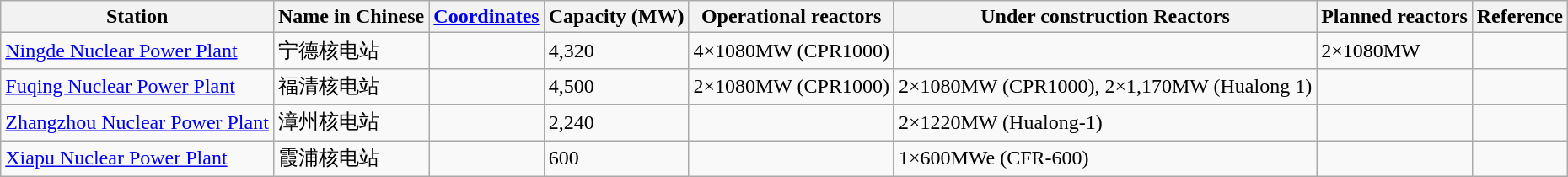<table class="wikitable sortable">
<tr>
<th>Station</th>
<th>Name in Chinese</th>
<th><a href='#'>Coordinates</a></th>
<th>Capacity (MW)</th>
<th>Operational reactors</th>
<th>Under construction Reactors</th>
<th>Planned reactors</th>
<th>Reference</th>
</tr>
<tr>
<td><a href='#'>Ningde Nuclear Power Plant</a></td>
<td>宁德核电站</td>
<td></td>
<td>4,320</td>
<td>4×1080MW (CPR1000)</td>
<td></td>
<td>2×1080MW</td>
<td></td>
</tr>
<tr>
<td><a href='#'>Fuqing Nuclear Power Plant</a></td>
<td>福清核电站</td>
<td></td>
<td>4,500</td>
<td>2×1080MW (CPR1000)</td>
<td>2×1080MW (CPR1000), 2×1,170MW (Hualong 1)</td>
<td></td>
<td></td>
</tr>
<tr>
<td><a href='#'>Zhangzhou Nuclear Power Plant</a></td>
<td>漳州核电站</td>
<td></td>
<td>2,240</td>
<td></td>
<td>2×1220MW (Hualong-1)</td>
<td></td>
<td></td>
</tr>
<tr>
<td><a href='#'>Xiapu Nuclear Power Plant</a></td>
<td>霞浦核电站</td>
<td></td>
<td>600</td>
<td></td>
<td>1×600MWe (CFR-600)</td>
<td></td>
<td></td>
</tr>
</table>
